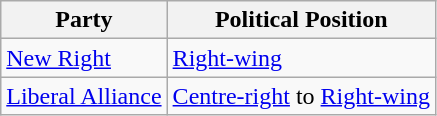<table class="wikitable mw-collapsible mw-collapsed">
<tr>
<th>Party</th>
<th>Political Position</th>
</tr>
<tr>
<td><a href='#'>New Right</a></td>
<td><a href='#'>Right-wing</a></td>
</tr>
<tr>
<td><a href='#'>Liberal Alliance</a></td>
<td><a href='#'>Centre-right</a> to <a href='#'>Right-wing</a></td>
</tr>
</table>
